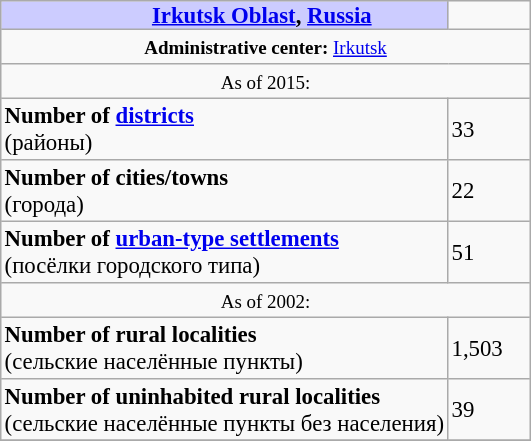<table border=1 align="right" cellpadding=2 cellspacing=0 style="margin: 0 0 1em 1em; background: #f9f9f9; border: 1px #aaa solid; border-collapse: collapse; font-size: 95%;">
<tr>
<th bgcolor="#ccccff" style="padding:0 0 0 50px;"><a href='#'>Irkutsk Oblast</a>, <a href='#'>Russia</a></th>
<td width="50px"></td>
</tr>
<tr>
<td colspan=2 align="center"><small><strong>Administrative center:</strong> <a href='#'>Irkutsk</a></small></td>
</tr>
<tr>
<td colspan=2 align="center"><small>As of 2015:</small></td>
</tr>
<tr>
<td><strong>Number of <a href='#'>districts</a></strong><br>(районы)</td>
<td>33</td>
</tr>
<tr>
<td><strong>Number of cities/towns</strong><br>(города)</td>
<td>22</td>
</tr>
<tr>
<td><strong>Number of <a href='#'>urban-type settlements</a></strong><br>(посёлки городского типа)</td>
<td>51</td>
</tr>
<tr>
<td colspan=2 align="center"><small>As of 2002:</small></td>
</tr>
<tr>
<td><strong>Number of rural localities</strong><br>(сельские населённые пункты)</td>
<td>1,503</td>
</tr>
<tr>
<td><strong>Number of uninhabited rural localities</strong><br>(сельские населённые пункты без населения)</td>
<td>39</td>
</tr>
<tr>
</tr>
</table>
